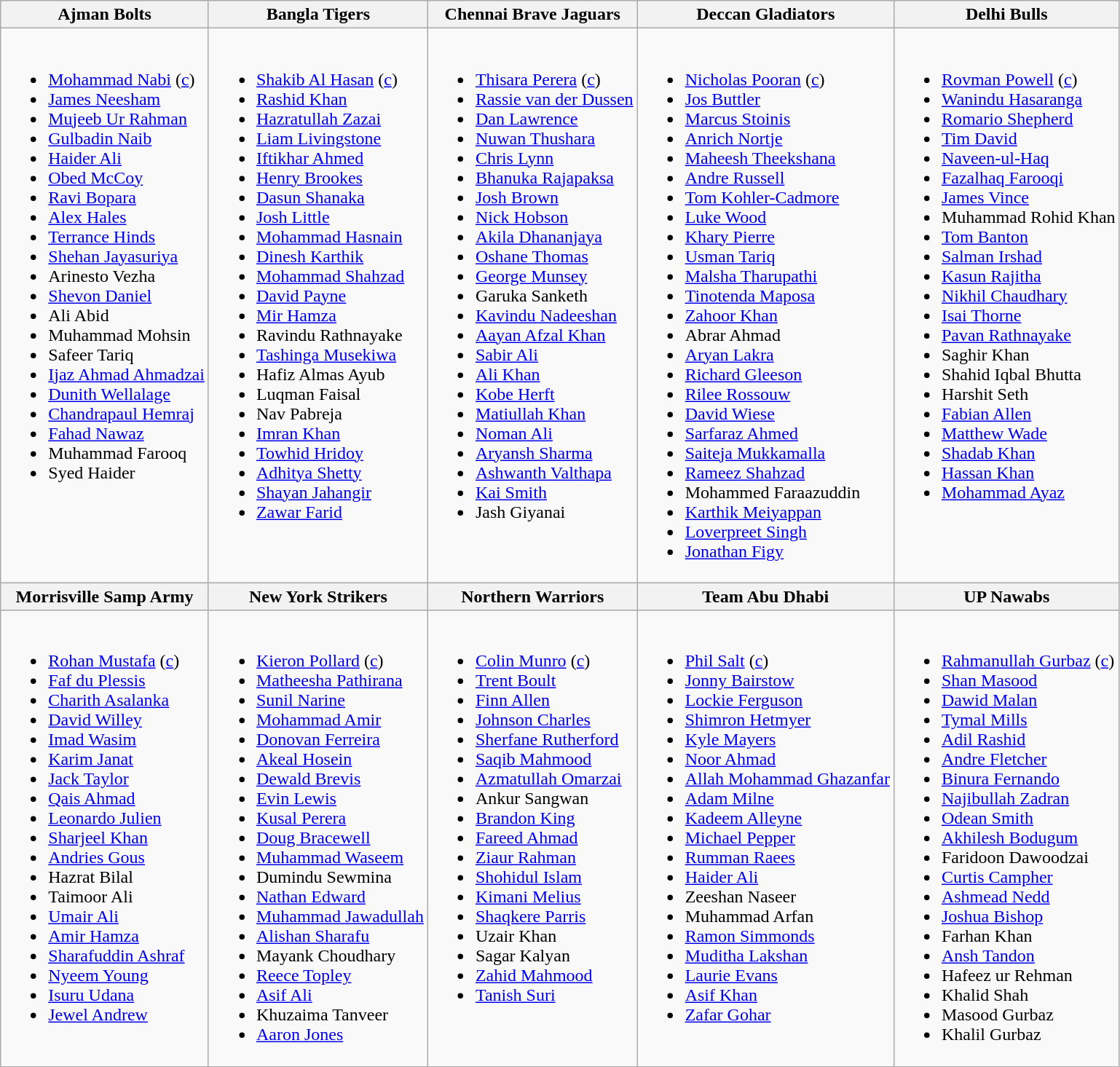<table class="wikitable">
<tr>
<th>Ajman Bolts</th>
<th>Bangla Tigers</th>
<th>Chennai Brave Jaguars</th>
<th>Deccan Gladiators</th>
<th>Delhi Bulls</th>
</tr>
<tr>
<td valign="top"><br><ul><li><a href='#'>Mohammad Nabi</a> (<a href='#'>c</a>)</li><li><a href='#'>James Neesham</a></li><li><a href='#'>Mujeeb Ur Rahman</a></li><li><a href='#'>Gulbadin Naib</a></li><li><a href='#'>Haider Ali</a></li><li><a href='#'>Obed McCoy</a></li><li><a href='#'>Ravi Bopara</a></li><li><a href='#'>Alex Hales</a></li><li><a href='#'>Terrance Hinds</a></li><li><a href='#'>Shehan Jayasuriya</a></li><li>Arinesto Vezha</li><li><a href='#'>Shevon Daniel</a></li><li>Ali Abid</li><li>Muhammad Mohsin</li><li>Safeer Tariq</li><li><a href='#'>Ijaz Ahmad Ahmadzai</a></li><li><a href='#'>Dunith Wellalage</a></li><li><a href='#'>Chandrapaul Hemraj</a></li><li><a href='#'>Fahad Nawaz</a></li><li>Muhammad Farooq</li><li>Syed Haider</li></ul></td>
<td valign="top"><br><ul><li><a href='#'>Shakib Al Hasan</a> (<a href='#'>c</a>)</li><li><a href='#'>Rashid Khan</a></li><li><a href='#'>Hazratullah Zazai</a></li><li><a href='#'>Liam Livingstone</a></li><li><a href='#'>Iftikhar Ahmed</a></li><li><a href='#'>Henry Brookes</a></li><li><a href='#'>Dasun Shanaka</a></li><li><a href='#'>Josh Little</a></li><li><a href='#'>Mohammad Hasnain</a></li><li><a href='#'>Dinesh Karthik</a></li><li><a href='#'>Mohammad Shahzad</a></li><li><a href='#'>David Payne</a></li><li><a href='#'>Mir Hamza</a></li><li>Ravindu Rathnayake</li><li><a href='#'>Tashinga Musekiwa</a></li><li>Hafiz Almas Ayub</li><li>Luqman Faisal</li><li>Nav Pabreja</li><li><a href='#'>Imran Khan</a></li><li><a href='#'>Towhid Hridoy</a></li><li><a href='#'>Adhitya Shetty</a></li><li><a href='#'>Shayan Jahangir</a></li><li><a href='#'>Zawar Farid</a></li></ul></td>
<td valign="top"><br><ul><li><a href='#'>Thisara Perera</a> (<a href='#'>c</a>)</li><li><a href='#'>Rassie van der Dussen</a></li><li><a href='#'>Dan Lawrence</a></li><li><a href='#'>Nuwan Thushara</a></li><li><a href='#'>Chris Lynn</a></li><li><a href='#'>Bhanuka Rajapaksa</a></li><li><a href='#'>Josh Brown</a></li><li><a href='#'>Nick Hobson</a></li><li><a href='#'>Akila Dhananjaya</a></li><li><a href='#'>Oshane Thomas</a></li><li><a href='#'>George Munsey</a></li><li>Garuka Sanketh</li><li><a href='#'>Kavindu Nadeeshan</a></li><li><a href='#'>Aayan Afzal Khan</a></li><li><a href='#'>Sabir Ali</a></li><li><a href='#'>Ali Khan</a></li><li><a href='#'>Kobe Herft</a></li><li><a href='#'>Matiullah Khan</a></li><li><a href='#'>Noman Ali</a></li><li><a href='#'>Aryansh Sharma</a></li><li><a href='#'>Ashwanth Valthapa</a></li><li><a href='#'>Kai Smith</a></li><li>Jash Giyanai</li></ul></td>
<td valign="top"><br><ul><li><a href='#'>Nicholas Pooran</a> (<a href='#'>c</a>)</li><li><a href='#'>Jos Buttler</a></li><li><a href='#'>Marcus Stoinis</a></li><li><a href='#'>Anrich Nortje</a></li><li><a href='#'>Maheesh Theekshana</a></li><li><a href='#'>Andre Russell</a></li><li><a href='#'>Tom Kohler-Cadmore</a></li><li><a href='#'>Luke Wood</a></li><li><a href='#'>Khary Pierre</a></li><li><a href='#'>Usman Tariq</a></li><li><a href='#'>Malsha Tharupathi</a></li><li><a href='#'>Tinotenda Maposa</a></li><li><a href='#'>Zahoor Khan</a></li><li>Abrar Ahmad</li><li><a href='#'>Aryan Lakra</a></li><li><a href='#'>Richard Gleeson</a></li><li><a href='#'>Rilee Rossouw</a></li><li><a href='#'>David Wiese</a></li><li><a href='#'>Sarfaraz Ahmed</a></li><li><a href='#'>Saiteja Mukkamalla</a></li><li><a href='#'>Rameez Shahzad</a></li><li>Mohammed Faraazuddin</li><li><a href='#'>Karthik Meiyappan</a></li><li><a href='#'>Loverpreet Singh</a></li><li><a href='#'>Jonathan Figy</a></li></ul></td>
<td valign="top"><br><ul><li><a href='#'>Rovman Powell</a> (<a href='#'>c</a>)</li><li><a href='#'>Wanindu Hasaranga</a></li><li><a href='#'>Romario Shepherd</a></li><li><a href='#'>Tim David</a></li><li><a href='#'>Naveen-ul-Haq</a></li><li><a href='#'>Fazalhaq Farooqi</a></li><li><a href='#'>James Vince</a></li><li>Muhammad Rohid Khan</li><li><a href='#'>Tom Banton</a></li><li><a href='#'>Salman Irshad</a></li><li><a href='#'>Kasun Rajitha</a></li><li><a href='#'>Nikhil Chaudhary</a></li><li><a href='#'>Isai Thorne</a></li><li><a href='#'>Pavan Rathnayake</a></li><li>Saghir Khan</li><li>Shahid Iqbal Bhutta</li><li>Harshit Seth</li><li><a href='#'>Fabian Allen</a></li><li><a href='#'>Matthew Wade</a></li><li><a href='#'>Shadab Khan</a></li><li><a href='#'>Hassan Khan</a></li><li><a href='#'>Mohammad Ayaz</a></li></ul></td>
</tr>
<tr>
<th>Morrisville Samp Army</th>
<th>New York Strikers</th>
<th>Northern Warriors</th>
<th>Team Abu Dhabi</th>
<th>UP Nawabs</th>
</tr>
<tr>
<td valign="top"><br><ul><li><a href='#'>Rohan Mustafa</a> (<a href='#'>c</a>)</li><li><a href='#'>Faf du Plessis</a></li><li><a href='#'>Charith Asalanka</a></li><li><a href='#'>David Willey</a></li><li><a href='#'>Imad Wasim</a></li><li><a href='#'>Karim Janat</a></li><li><a href='#'>Jack Taylor</a></li><li><a href='#'>Qais Ahmad</a></li><li><a href='#'>Leonardo Julien</a></li><li><a href='#'>Sharjeel Khan</a></li><li><a href='#'>Andries Gous</a></li><li>Hazrat Bilal</li><li>Taimoor Ali</li><li><a href='#'>Umair Ali</a></li><li><a href='#'>Amir Hamza</a></li><li><a href='#'>Sharafuddin Ashraf</a></li><li><a href='#'>Nyeem Young</a></li><li><a href='#'>Isuru Udana</a></li><li><a href='#'>Jewel Andrew</a></li></ul></td>
<td valign="top"><br><ul><li><a href='#'>Kieron Pollard</a> (<a href='#'>c</a>)</li><li><a href='#'>Matheesha Pathirana</a></li><li><a href='#'>Sunil Narine</a></li><li><a href='#'>Mohammad Amir</a></li><li><a href='#'>Donovan Ferreira</a></li><li><a href='#'>Akeal Hosein</a></li><li><a href='#'>Dewald Brevis</a></li><li><a href='#'>Evin Lewis</a></li><li><a href='#'>Kusal Perera</a></li><li><a href='#'>Doug Bracewell</a></li><li><a href='#'>Muhammad Waseem</a></li><li>Dumindu Sewmina</li><li><a href='#'>Nathan Edward</a></li><li><a href='#'>Muhammad Jawadullah</a></li><li><a href='#'>Alishan Sharafu</a></li><li>Mayank Choudhary</li><li><a href='#'>Reece Topley</a></li><li><a href='#'>Asif Ali</a></li><li>Khuzaima Tanveer</li><li><a href='#'>Aaron Jones</a></li></ul></td>
<td valign="top"><br><ul><li><a href='#'>Colin Munro</a> (<a href='#'>c</a>)</li><li><a href='#'>Trent Boult</a></li><li><a href='#'>Finn Allen</a></li><li><a href='#'>Johnson Charles</a></li><li><a href='#'>Sherfane Rutherford</a></li><li><a href='#'>Saqib Mahmood</a></li><li><a href='#'>Azmatullah Omarzai</a></li><li>Ankur Sangwan</li><li><a href='#'>Brandon King</a></li><li><a href='#'>Fareed Ahmad</a></li><li><a href='#'>Ziaur Rahman</a></li><li><a href='#'>Shohidul Islam</a></li><li><a href='#'>Kimani Melius</a></li><li><a href='#'>Shaqkere Parris</a></li><li>Uzair Khan</li><li>Sagar Kalyan</li><li><a href='#'>Zahid Mahmood</a></li><li><a href='#'>Tanish Suri</a></li></ul></td>
<td valign="top"><br><ul><li><a href='#'>Phil Salt</a> (<a href='#'>c</a>)</li><li><a href='#'>Jonny Bairstow</a></li><li><a href='#'>Lockie Ferguson</a></li><li><a href='#'>Shimron Hetmyer</a></li><li><a href='#'>Kyle Mayers</a></li><li><a href='#'>Noor Ahmad</a></li><li><a href='#'>Allah Mohammad Ghazanfar</a></li><li><a href='#'>Adam Milne</a></li><li><a href='#'>Kadeem Alleyne</a></li><li><a href='#'>Michael Pepper</a></li><li><a href='#'>Rumman Raees</a></li><li><a href='#'>Haider Ali</a></li><li>Zeeshan Naseer</li><li>Muhammad Arfan</li><li><a href='#'>Ramon Simmonds</a></li><li><a href='#'>Muditha Lakshan</a></li><li><a href='#'>Laurie Evans</a></li><li><a href='#'>Asif Khan</a></li><li><a href='#'>Zafar Gohar</a></li></ul></td>
<td valign="top"><br><ul><li><a href='#'>Rahmanullah Gurbaz</a> (<a href='#'>c</a>)</li><li><a href='#'>Shan Masood</a></li><li><a href='#'>Dawid Malan</a></li><li><a href='#'>Tymal Mills</a></li><li><a href='#'>Adil Rashid</a></li><li><a href='#'>Andre Fletcher</a></li><li><a href='#'>Binura Fernando</a></li><li><a href='#'>Najibullah Zadran</a></li><li><a href='#'>Odean Smith</a></li><li><a href='#'>Akhilesh Bodugum</a></li><li>Faridoon Dawoodzai</li><li><a href='#'>Curtis Campher</a></li><li><a href='#'>Ashmead Nedd</a></li><li><a href='#'>Joshua Bishop</a></li><li>Farhan Khan</li><li><a href='#'>Ansh Tandon</a></li><li>Hafeez ur Rehman</li><li>Khalid Shah</li><li>Masood Gurbaz</li><li>Khalil Gurbaz</li></ul></td>
</tr>
</table>
